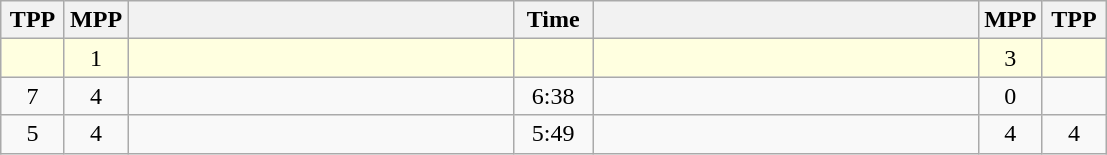<table class="wikitable" style="text-align: center;" |>
<tr>
<th width="35">TPP</th>
<th width="35">MPP</th>
<th width="250"></th>
<th width="45">Time</th>
<th width="250"></th>
<th width="35">MPP</th>
<th width="35">TPP</th>
</tr>
<tr bgcolor=lightyellow>
<td></td>
<td>1</td>
<td style="text-align:left;"><strong></strong></td>
<td></td>
<td style="text-align:left;"></td>
<td>3</td>
<td></td>
</tr>
<tr>
<td>7</td>
<td>4</td>
<td style="text-align:left;"></td>
<td>6:38</td>
<td style="text-align:left;"><strong></strong></td>
<td>0</td>
<td></td>
</tr>
<tr>
<td>5</td>
<td>4</td>
<td style="text-align:left;"></td>
<td>5:49</td>
<td style="text-align:left;"></td>
<td>4</td>
<td>4</td>
</tr>
</table>
